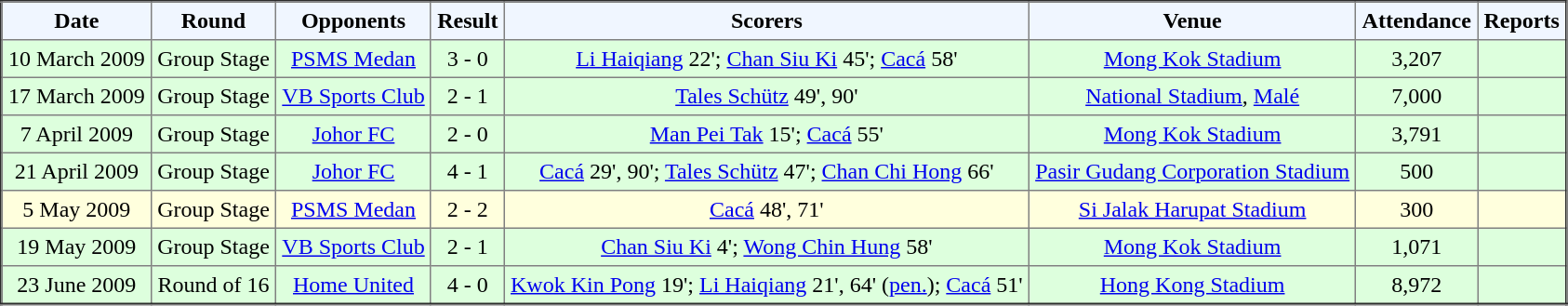<table border="2" cellpadding="4" style="border-collapse:collapse; text-align:center;">
<tr style="background:#f0f6ff;">
<th><strong>Date</strong></th>
<td><strong>Round</strong></td>
<th><strong>Opponents</strong></th>
<th><strong>Result</strong></th>
<th><strong>Scorers</strong></th>
<th><strong>Venue</strong></th>
<th><strong>Attendance</strong></th>
<th><strong>Reports</strong></th>
</tr>
<tr bgcolor="#ddffdd">
<td>10 March 2009</td>
<td>Group Stage</td>
<td> <a href='#'>PSMS Medan</a></td>
<td>3 - 0</td>
<td><a href='#'>Li Haiqiang</a> 22'; <a href='#'>Chan Siu Ki</a> 45'; <a href='#'>Cacá</a> 58'</td>
<td><a href='#'>Mong Kok Stadium</a></td>
<td>3,207</td>
<td> </td>
</tr>
<tr bgcolor="#ddffdd">
<td>17 March 2009</td>
<td>Group Stage</td>
<td> <a href='#'>VB Sports Club</a></td>
<td>2 - 1</td>
<td><a href='#'>Tales Schütz</a> 49', 90'</td>
<td><a href='#'>National Stadium</a>, <a href='#'>Malé</a></td>
<td>7,000</td>
<td></td>
</tr>
<tr bgcolor="#ddffdd">
<td>7 April 2009</td>
<td>Group Stage</td>
<td> <a href='#'>Johor FC</a></td>
<td>2 - 0</td>
<td><a href='#'>Man Pei Tak</a> 15'; <a href='#'>Cacá</a> 55'</td>
<td><a href='#'>Mong Kok Stadium</a></td>
<td>3,791</td>
<td> </td>
</tr>
<tr bgcolor="#ddffdd">
<td>21 April 2009</td>
<td>Group Stage</td>
<td> <a href='#'>Johor FC</a></td>
<td>4 - 1</td>
<td><a href='#'>Cacá</a> 29', 90'; <a href='#'>Tales Schütz</a> 47'; <a href='#'>Chan Chi Hong</a> 66'</td>
<td><a href='#'>Pasir Gudang Corporation Stadium</a></td>
<td>500</td>
<td></td>
</tr>
<tr bgcolor="#ffffdd">
<td>5 May 2009</td>
<td>Group Stage</td>
<td> <a href='#'>PSMS Medan</a></td>
<td>2 - 2</td>
<td><a href='#'>Cacá</a> 48', 71'</td>
<td><a href='#'>Si Jalak Harupat Stadium</a></td>
<td>300</td>
<td></td>
</tr>
<tr bgcolor="#ddffdd">
<td>19 May 2009</td>
<td>Group Stage</td>
<td> <a href='#'>VB Sports Club</a></td>
<td>2 - 1</td>
<td><a href='#'>Chan Siu Ki</a> 4'; <a href='#'>Wong Chin Hung</a> 58'</td>
<td><a href='#'>Mong Kok Stadium</a></td>
<td>1,071</td>
<td> </td>
</tr>
<tr bgcolor="#ddffdd">
<td>23 June 2009</td>
<td>Round of 16</td>
<td> <a href='#'>Home United</a></td>
<td>4 - 0</td>
<td><a href='#'>Kwok Kin Pong</a> 19'; <a href='#'>Li Haiqiang</a> 21', 64' (<a href='#'>pen.</a>); <a href='#'>Cacá</a> 51'</td>
<td><a href='#'>Hong Kong Stadium</a></td>
<td>8,972</td>
<td> </td>
</tr>
</table>
